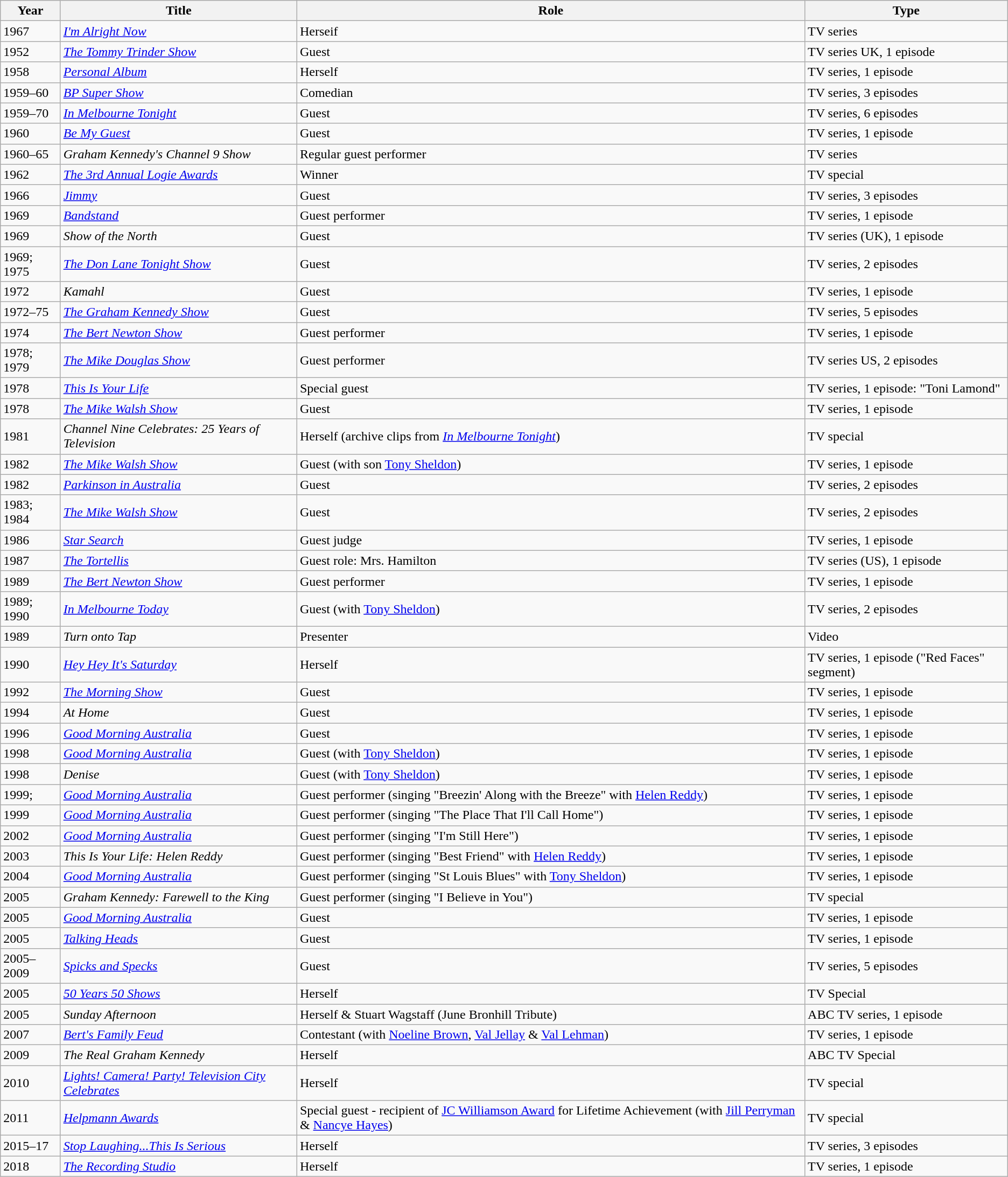<table class="wikitable">
<tr>
<th>Year</th>
<th>Title</th>
<th>Role</th>
<th>Type</th>
</tr>
<tr>
<td>1967</td>
<td><em><a href='#'>I'm Alright Now</a></em></td>
<td>Herseif</td>
<td>TV series</td>
</tr>
<tr>
<td>1952</td>
<td><em><a href='#'>The Tommy Trinder Show</a></em></td>
<td>Guest</td>
<td>TV series UK, 1 episode</td>
</tr>
<tr>
<td>1958</td>
<td><em><a href='#'>Personal Album</a></em></td>
<td>Herself</td>
<td>TV series, 1 episode</td>
</tr>
<tr>
<td>1959–60</td>
<td><em><a href='#'>BP Super Show</a></em></td>
<td>Comedian</td>
<td>TV series, 3 episodes</td>
</tr>
<tr>
<td>1959–70</td>
<td><em><a href='#'>In Melbourne Tonight</a></em></td>
<td>Guest</td>
<td>TV series, 6 episodes</td>
</tr>
<tr>
<td>1960</td>
<td><em><a href='#'>Be My Guest</a></em></td>
<td>Guest</td>
<td>TV series, 1 episode</td>
</tr>
<tr>
<td>1960–65</td>
<td><em>Graham Kennedy's Channel 9 Show</em></td>
<td>Regular guest performer</td>
<td>TV series</td>
</tr>
<tr>
<td>1962</td>
<td><em><a href='#'>The 3rd Annual Logie Awards</a></em></td>
<td>Winner</td>
<td>TV special</td>
</tr>
<tr>
<td>1966</td>
<td><em><a href='#'>Jimmy</a></em></td>
<td>Guest</td>
<td>TV series, 3 episodes</td>
</tr>
<tr>
<td>1969</td>
<td><em><a href='#'>Bandstand</a></em></td>
<td>Guest performer</td>
<td>TV series, 1 episode</td>
</tr>
<tr>
<td>1969</td>
<td><em>Show of the North</em></td>
<td>Guest</td>
<td>TV series (UK), 1 episode</td>
</tr>
<tr>
<td>1969; 1975</td>
<td><em><a href='#'>The Don Lane Tonight Show</a></em></td>
<td>Guest</td>
<td>TV series, 2 episodes</td>
</tr>
<tr>
<td>1972</td>
<td><em>Kamahl</em></td>
<td>Guest</td>
<td>TV series, 1 episode</td>
</tr>
<tr>
<td>1972–75</td>
<td><em><a href='#'>The Graham Kennedy Show</a></em></td>
<td>Guest</td>
<td>TV series, 5 episodes</td>
</tr>
<tr>
<td>1974</td>
<td><em><a href='#'>The Bert Newton Show</a></em></td>
<td>Guest performer</td>
<td>TV series, 1 episode</td>
</tr>
<tr>
<td>1978; 1979</td>
<td><em><a href='#'>The Mike Douglas Show</a></em></td>
<td>Guest performer</td>
<td>TV series US, 2 episodes</td>
</tr>
<tr>
<td>1978</td>
<td><em><a href='#'>This Is Your Life</a></em></td>
<td>Special guest</td>
<td>TV series, 1 episode: "Toni Lamond"</td>
</tr>
<tr>
<td>1978</td>
<td><em><a href='#'>The Mike Walsh Show</a></em></td>
<td>Guest</td>
<td>TV series, 1 episode</td>
</tr>
<tr>
<td>1981</td>
<td><em>Channel Nine Celebrates: 25 Years of Television</em></td>
<td>Herself (archive clips from <em><a href='#'>In Melbourne Tonight</a></em>)</td>
<td>TV special</td>
</tr>
<tr>
<td>1982</td>
<td><em><a href='#'>The Mike Walsh Show</a></em></td>
<td>Guest (with son <a href='#'>Tony Sheldon</a>)</td>
<td>TV series, 1 episode</td>
</tr>
<tr>
<td>1982</td>
<td><em><a href='#'>Parkinson in Australia</a></em></td>
<td>Guest</td>
<td>TV series, 2 episodes</td>
</tr>
<tr>
<td>1983; 1984</td>
<td><em><a href='#'>The Mike Walsh Show</a></em></td>
<td>Guest</td>
<td>TV series, 2 episodes</td>
</tr>
<tr>
<td>1986</td>
<td><em><a href='#'>Star Search</a></em></td>
<td>Guest judge</td>
<td>TV series, 1 episode</td>
</tr>
<tr>
<td>1987</td>
<td><em><a href='#'>The Tortellis</a></em></td>
<td>Guest role: Mrs. Hamilton</td>
<td>TV series (US), 1 episode</td>
</tr>
<tr>
<td>1989</td>
<td><em><a href='#'>The Bert Newton Show</a></em></td>
<td>Guest performer</td>
<td>TV series, 1 episode</td>
</tr>
<tr>
<td>1989; 1990</td>
<td><em><a href='#'>In Melbourne Today</a></em></td>
<td>Guest (with <a href='#'>Tony Sheldon</a>)</td>
<td>TV series, 2 episodes</td>
</tr>
<tr>
<td>1989</td>
<td><em>Turn onto Tap</em></td>
<td>Presenter</td>
<td>Video</td>
</tr>
<tr>
<td>1990</td>
<td><em><a href='#'>Hey Hey It's Saturday</a></em></td>
<td>Herself</td>
<td>TV series, 1 episode ("Red Faces" segment)</td>
</tr>
<tr>
<td>1992</td>
<td><em><a href='#'>The Morning Show</a></em></td>
<td>Guest</td>
<td>TV series, 1 episode</td>
</tr>
<tr>
<td>1994</td>
<td><em>At Home</em></td>
<td>Guest</td>
<td>TV series, 1 episode</td>
</tr>
<tr>
<td>1996</td>
<td><em><a href='#'>Good Morning Australia</a></em></td>
<td>Guest</td>
<td>TV series, 1 episode</td>
</tr>
<tr>
<td>1998</td>
<td><em><a href='#'>Good Morning Australia</a></em></td>
<td>Guest (with <a href='#'>Tony Sheldon</a>)</td>
<td>TV series, 1 episode</td>
</tr>
<tr>
<td>1998</td>
<td><em>Denise</em></td>
<td>Guest (with <a href='#'>Tony Sheldon</a>)</td>
<td>TV series, 1 episode</td>
</tr>
<tr>
<td>1999;</td>
<td><em><a href='#'>Good Morning Australia</a></em></td>
<td>Guest performer (singing "Breezin' Along with the Breeze" with <a href='#'>Helen Reddy</a>)</td>
<td>TV series, 1 episode</td>
</tr>
<tr>
<td>1999</td>
<td><em><a href='#'>Good Morning Australia</a></em></td>
<td>Guest performer (singing "The Place That I'll Call Home")</td>
<td>TV series, 1 episode</td>
</tr>
<tr>
<td>2002</td>
<td><em><a href='#'>Good Morning Australia</a></em></td>
<td>Guest performer (singing "I'm Still Here")</td>
<td>TV series, 1 episode</td>
</tr>
<tr>
<td>2003</td>
<td><em>This Is Your Life: Helen Reddy</em></td>
<td>Guest performer (singing "Best Friend" with <a href='#'>Helen Reddy</a>)</td>
<td>TV series, 1 episode</td>
</tr>
<tr>
<td>2004</td>
<td><em><a href='#'>Good Morning Australia</a></em></td>
<td>Guest performer (singing "St Louis Blues" with <a href='#'>Tony Sheldon</a>)</td>
<td>TV series, 1 episode</td>
</tr>
<tr>
<td>2005</td>
<td><em>Graham Kennedy: Farewell to the King</em></td>
<td>Guest performer (singing "I Believe in You")</td>
<td>TV special</td>
</tr>
<tr>
<td>2005</td>
<td><em><a href='#'>Good Morning Australia</a></em></td>
<td>Guest</td>
<td>TV series, 1 episode</td>
</tr>
<tr>
<td>2005</td>
<td><em><a href='#'>Talking Heads</a></em></td>
<td>Guest</td>
<td>TV series, 1 episode</td>
</tr>
<tr>
<td>2005–2009</td>
<td><em><a href='#'>Spicks and Specks</a></em></td>
<td>Guest</td>
<td>TV series, 5 episodes</td>
</tr>
<tr>
<td>2005</td>
<td><em><a href='#'>50 Years 50 Shows</a></em></td>
<td>Herself</td>
<td>TV Special</td>
</tr>
<tr>
<td>2005</td>
<td><em>Sunday Afternoon</em></td>
<td>Herself & Stuart Wagstaff (June Bronhill Tribute)</td>
<td>ABC TV series, 1 episode</td>
</tr>
<tr>
<td>2007</td>
<td><em><a href='#'>Bert's Family Feud</a></em></td>
<td>Contestant (with <a href='#'>Noeline Brown</a>, <a href='#'>Val Jellay</a> & <a href='#'>Val Lehman</a>)</td>
<td>TV series, 1 episode</td>
</tr>
<tr>
<td>2009</td>
<td><em>The Real Graham Kennedy</em></td>
<td>Herself</td>
<td>ABC TV Special</td>
</tr>
<tr>
<td>2010</td>
<td><em><a href='#'>Lights! Camera! Party! Television City Celebrates</a></em></td>
<td>Herself</td>
<td>TV special</td>
</tr>
<tr>
<td>2011</td>
<td><em><a href='#'>Helpmann Awards</a></em></td>
<td>Special guest - recipient of <a href='#'>JC Williamson Award</a> for Lifetime Achievement (with <a href='#'>Jill Perryman</a> & <a href='#'>Nancye Hayes</a>)</td>
<td>TV special</td>
</tr>
<tr>
<td>2015–17</td>
<td><em><a href='#'>Stop Laughing...This Is Serious</a></em></td>
<td>Herself</td>
<td>TV series, 3 episodes</td>
</tr>
<tr>
<td>2018</td>
<td><em><a href='#'>The Recording Studio</a></em></td>
<td>Herself</td>
<td>TV series, 1 episode</td>
</tr>
</table>
